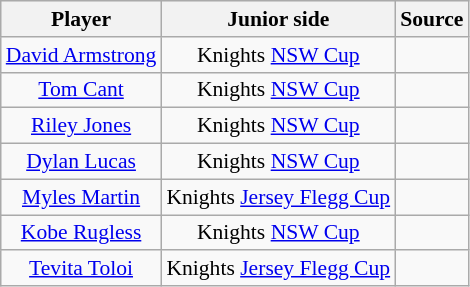<table class="wikitable sortable" style="text-align: center; font-size:90%">
<tr style="background:#efefef;">
<th>Player</th>
<th>Junior side</th>
<th>Source</th>
</tr>
<tr>
<td><a href='#'>David Armstrong</a></td>
<td>Knights <a href='#'>NSW Cup</a></td>
<td></td>
</tr>
<tr>
<td><a href='#'>Tom Cant</a></td>
<td>Knights <a href='#'>NSW Cup</a></td>
<td></td>
</tr>
<tr>
<td><a href='#'>Riley Jones</a></td>
<td>Knights <a href='#'>NSW Cup</a></td>
<td></td>
</tr>
<tr>
<td><a href='#'>Dylan Lucas</a></td>
<td>Knights <a href='#'>NSW Cup</a></td>
<td></td>
</tr>
<tr>
<td><a href='#'>Myles Martin</a></td>
<td>Knights <a href='#'>Jersey Flegg Cup</a></td>
<td></td>
</tr>
<tr>
<td><a href='#'>Kobe Rugless</a></td>
<td>Knights <a href='#'>NSW Cup</a></td>
<td></td>
</tr>
<tr>
<td><a href='#'>Tevita Toloi</a></td>
<td>Knights <a href='#'>Jersey Flegg Cup</a></td>
<td></td>
</tr>
</table>
